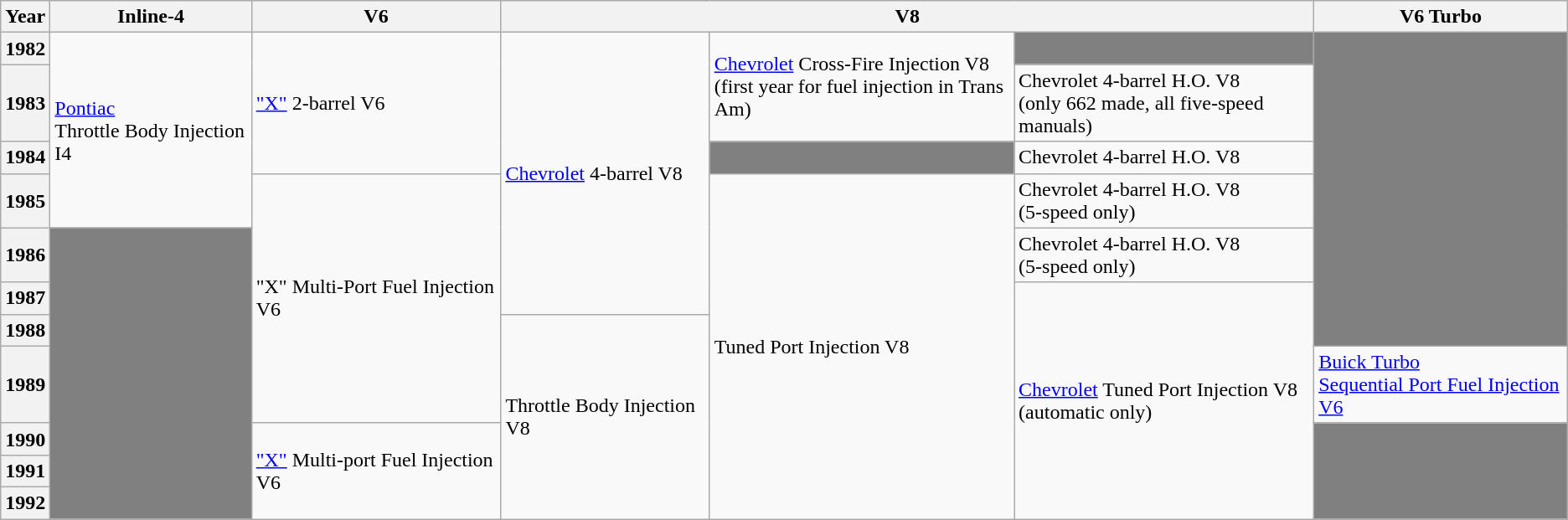<table class="wikitable" style="font-size||90%;">
<tr>
<th>Year</th>
<th>Inline-4</th>
<th>V6</th>
<th colspan="3">V8</th>
<th>V6 Turbo</th>
</tr>
<tr>
<th>1982</th>
<td rowspan="4"><a href='#'> Pontiac</a><br>Throttle Body Injection I4</td>
<td rowspan="3"><a href='#'> "X"</a> 2-barrel V6</td>
<td rowspan="6"><a href='#'> Chevrolet</a> 4-barrel V8</td>
<td rowspan="2"><a href='#'> Chevrolet</a> Cross-Fire Injection V8<br>(first year for fuel injection in Trans Am)</td>
<td style="background: gray;"></td>
<td rowspan="7" style="background: gray;"></td>
</tr>
<tr>
<th>1983</th>
<td> Chevrolet 4-barrel H.O. V8<br>(only 662 made, all five-speed manuals)</td>
</tr>
<tr>
<th>1984</th>
<td style="background: gray;"></td>
<td> Chevrolet 4-barrel H.O. V8</td>
</tr>
<tr>
<th>1985</th>
<td rowspan="5"> "X" Multi-Port Fuel Injection V6</td>
<td rowspan="8"> Tuned Port Injection V8</td>
<td> Chevrolet 4-barrel H.O. V8<br>(5-speed only)</td>
</tr>
<tr>
<th>1986</th>
<td rowspan="7" style="background: gray;"></td>
<td> Chevrolet 4-barrel H.O. V8<br>(5-speed only)</td>
</tr>
<tr>
<th>1987</th>
<td rowspan="6"><a href='#'> Chevrolet</a> Tuned Port Injection V8<br>(automatic only)</td>
</tr>
<tr>
<th>1988</th>
<td rowspan="5"> Throttle Body Injection V8</td>
</tr>
<tr>
<th>1989</th>
<td><a href='#'> Buick Turbo<br>Sequential Port Fuel Injection V6</a></td>
</tr>
<tr>
<th>1990</th>
<td rowspan="3"><a href='#'> "X"</a> Multi-port Fuel Injection V6</td>
<td rowspan="3" style="background: gray;"></td>
</tr>
<tr>
<th>1991</th>
</tr>
<tr>
<th>1992</th>
</tr>
</table>
